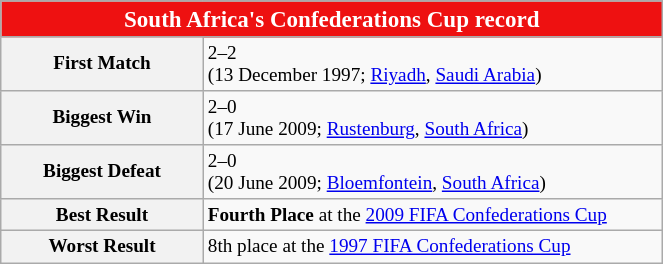<table class="wikitable collapsible collapsed" style="width:35%; font-size:80%;">
<tr>
</tr>
<tr style="color:white;">
<th style="background:#e11; width:20%;" colspan="6"><big> South Africa's Confederations Cup record</big></th>
</tr>
<tr>
<th width=10%>First Match</th>
<td width=23%><div> 2–2 <br> (13 December 1997; <a href='#'>Riyadh</a>, <a href='#'>Saudi Arabia</a>)</div></td>
</tr>
<tr>
<th width=10%>Biggest Win</th>
<td width=23%><div> 2–0 <br> (17 June 2009; <a href='#'>Rustenburg</a>, <a href='#'>South Africa</a>)</div></td>
</tr>
<tr>
<th width=10%>Biggest Defeat</th>
<td width=23%><div> 2–0 <br> (20 June 2009; <a href='#'>Bloemfontein</a>, <a href='#'>South Africa</a>)</div></td>
</tr>
<tr>
<th width=10%>Best Result</th>
<td width=23%><div><strong>Fourth Place</strong> at the <a href='#'>2009 FIFA Confederations Cup</a></div></td>
</tr>
<tr>
<th width=10%>Worst Result</th>
<td width=23%><div>8th place at the <a href='#'>1997 FIFA Confederations Cup</a></div></td>
</tr>
</table>
